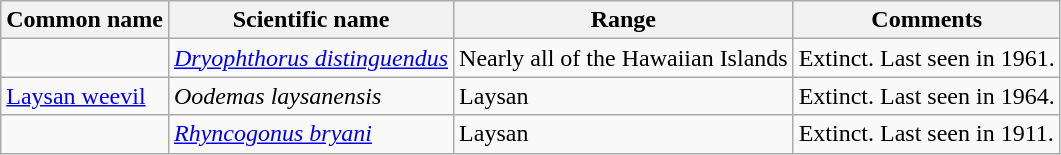<table class="wikitable">
<tr>
<th>Common name</th>
<th>Scientific name</th>
<th>Range</th>
<th class="unsortable">Comments</th>
</tr>
<tr>
<td></td>
<td><em><a href='#'>Dryophthorus distinguendus</a></em></td>
<td>Nearly all of the Hawaiian Islands</td>
<td>Extinct. Last seen in 1961.</td>
</tr>
<tr>
<td><a href='#'>Laysan weevil</a></td>
<td><em>Oodemas laysanensis</em></td>
<td>Laysan</td>
<td>Extinct. Last seen in 1964.</td>
</tr>
<tr>
<td></td>
<td><em><a href='#'>Rhyncogonus bryani</a></em></td>
<td>Laysan</td>
<td>Extinct. Last seen in 1911.</td>
</tr>
</table>
